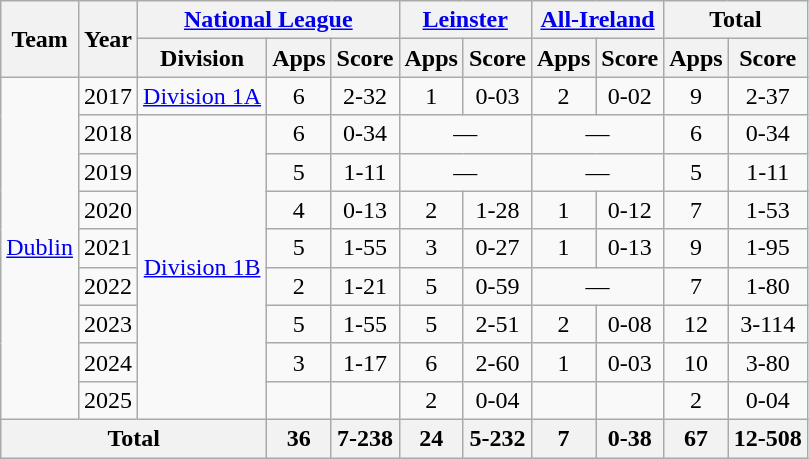<table class="wikitable" style="text-align:center">
<tr>
<th rowspan="2">Team</th>
<th rowspan="2">Year</th>
<th colspan="3"><a href='#'>National League</a></th>
<th colspan="2"><a href='#'>Leinster</a></th>
<th colspan="2"><a href='#'>All-Ireland</a></th>
<th colspan="2">Total</th>
</tr>
<tr>
<th>Division</th>
<th>Apps</th>
<th>Score</th>
<th>Apps</th>
<th>Score</th>
<th>Apps</th>
<th>Score</th>
<th>Apps</th>
<th>Score</th>
</tr>
<tr>
<td rowspan="9"><a href='#'>Dublin</a></td>
<td>2017</td>
<td rowspan="1"><a href='#'>Division 1A</a></td>
<td>6</td>
<td>2-32</td>
<td>1</td>
<td>0-03</td>
<td>2</td>
<td>0-02</td>
<td>9</td>
<td>2-37</td>
</tr>
<tr>
<td>2018</td>
<td rowspan="8"><a href='#'>Division 1B</a></td>
<td>6</td>
<td>0-34</td>
<td colspan="2">—</td>
<td colspan="2">—</td>
<td>6</td>
<td>0-34</td>
</tr>
<tr>
<td>2019</td>
<td>5</td>
<td>1-11</td>
<td colspan=2>—</td>
<td colspan=2>—</td>
<td>5</td>
<td>1-11</td>
</tr>
<tr>
<td>2020</td>
<td>4</td>
<td>0-13</td>
<td>2</td>
<td>1-28</td>
<td>1</td>
<td>0-12</td>
<td>7</td>
<td>1-53</td>
</tr>
<tr>
<td>2021</td>
<td>5</td>
<td>1-55</td>
<td>3</td>
<td>0-27</td>
<td>1</td>
<td>0-13</td>
<td>9</td>
<td>1-95</td>
</tr>
<tr>
<td>2022</td>
<td>2</td>
<td>1-21</td>
<td>5</td>
<td>0-59</td>
<td colspan="2">—</td>
<td>7</td>
<td>1-80</td>
</tr>
<tr>
<td>2023</td>
<td>5</td>
<td>1-55</td>
<td>5</td>
<td>2-51</td>
<td>2</td>
<td>0-08</td>
<td>12</td>
<td>3-114</td>
</tr>
<tr>
<td>2024</td>
<td>3</td>
<td>1-17</td>
<td>6</td>
<td>2-60</td>
<td>1</td>
<td>0-03</td>
<td>10</td>
<td>3-80</td>
</tr>
<tr>
<td>2025</td>
<td></td>
<td></td>
<td>2</td>
<td>0-04</td>
<td></td>
<td></td>
<td>2</td>
<td>0-04</td>
</tr>
<tr>
<th colspan="3">Total</th>
<th>36</th>
<th>7-238</th>
<th>24</th>
<th>5-232</th>
<th>7</th>
<th>0-38</th>
<th>67</th>
<th>12-508</th>
</tr>
</table>
